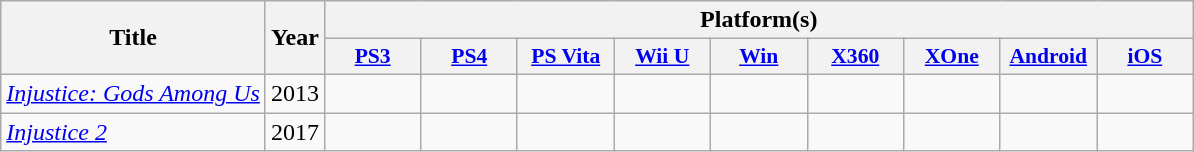<table class="wikitable">
<tr>
<th rowspan="2">Title</th>
<th rowspan="2">Year</th>
<th colspan="13">Platform(s)</th>
</tr>
<tr>
<th style="width:4em; font-size:90%"><a href='#'>PS3</a></th>
<th style="width:4em; font-size:90%"><a href='#'>PS4</a></th>
<th style="width:4em; font-size:90%"><a href='#'>PS Vita</a></th>
<th style="width:4em; font-size:90%"><a href='#'>Wii U</a></th>
<th style="width:4em; font-size:90%"><a href='#'>Win</a></th>
<th style="width:4em; font-size:90%"><a href='#'>X360</a></th>
<th style="width:4em; font-size:90%"><a href='#'>XOne</a></th>
<th style="width:4em; font-size:90%"><a href='#'>Android</a></th>
<th style="width:4em; font-size:90%"><a href='#'>iOS</a></th>
</tr>
<tr>
<td><em><a href='#'>Injustice: Gods Among Us</a></em></td>
<td>2013</td>
<td></td>
<td></td>
<td></td>
<td></td>
<td></td>
<td></td>
<td></td>
<td></td>
<td></td>
</tr>
<tr>
<td><em><a href='#'>Injustice 2</a></em></td>
<td>2017</td>
<td></td>
<td></td>
<td></td>
<td></td>
<td></td>
<td></td>
<td></td>
<td></td>
<td></td>
</tr>
</table>
